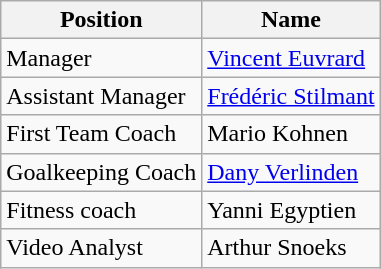<table class="wikitable" style="text-align:center;">
<tr>
<th>Position</th>
<th>Name</th>
</tr>
<tr>
<td align="left">Manager</td>
<td align="left"> <a href='#'>Vincent Euvrard</a></td>
</tr>
<tr>
<td align="left">Assistant Manager</td>
<td align="left"> <a href='#'>Frédéric Stilmant</a></td>
</tr>
<tr>
<td align="left">First Team Coach</td>
<td align="left"> Mario Kohnen</td>
</tr>
<tr>
<td align="left">Goalkeeping Coach</td>
<td align="left"> <a href='#'>Dany Verlinden</a></td>
</tr>
<tr>
<td align="left">Fitness coach</td>
<td align="left"> Yanni Egyptien</td>
</tr>
<tr>
<td align="left">Video Analyst</td>
<td align="left"> Arthur Snoeks</td>
</tr>
</table>
